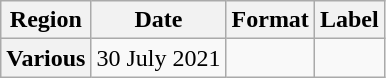<table class="wikitable plainrowheaders">
<tr>
<th>Region</th>
<th>Date</th>
<th>Format</th>
<th>Label</th>
</tr>
<tr>
<th scope="row">Various</th>
<td>30 July 2021</td>
<td></td>
<td></td>
</tr>
</table>
